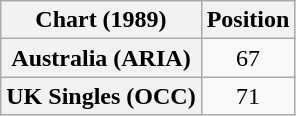<table class="wikitable plainrowheaders" style="text-align:center">
<tr>
<th>Chart (1989)</th>
<th>Position</th>
</tr>
<tr>
<th scope="row">Australia (ARIA)</th>
<td>67</td>
</tr>
<tr>
<th scope="row">UK Singles (OCC)</th>
<td>71</td>
</tr>
</table>
